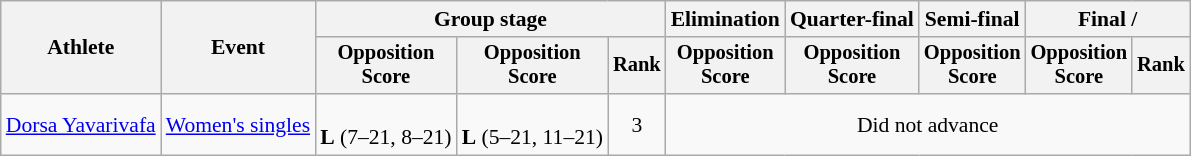<table class="wikitable" style="font-size:90%">
<tr>
<th rowspan="2">Athlete</th>
<th rowspan="2">Event</th>
<th colspan="3">Group stage</th>
<th>Elimination</th>
<th>Quarter-final</th>
<th>Semi-final</th>
<th colspan="2">Final / </th>
</tr>
<tr style="font-size:95%">
<th>Opposition<br>Score</th>
<th>Opposition<br>Score</th>
<th>Rank</th>
<th>Opposition<br>Score</th>
<th>Opposition<br>Score</th>
<th>Opposition<br>Score</th>
<th>Opposition<br>Score</th>
<th>Rank</th>
</tr>
<tr align="center">
<td align="left"><a href='#'>Dorsa Yavarivafa</a></td>
<td align="left"><a href='#'>Women's singles</a></td>
<td><br><strong>L</strong> (7–21, 8–21)</td>
<td><br><strong>L</strong> (5–21, 11–21)</td>
<td>3</td>
<td colspan=5>Did not advance</td>
</tr>
</table>
